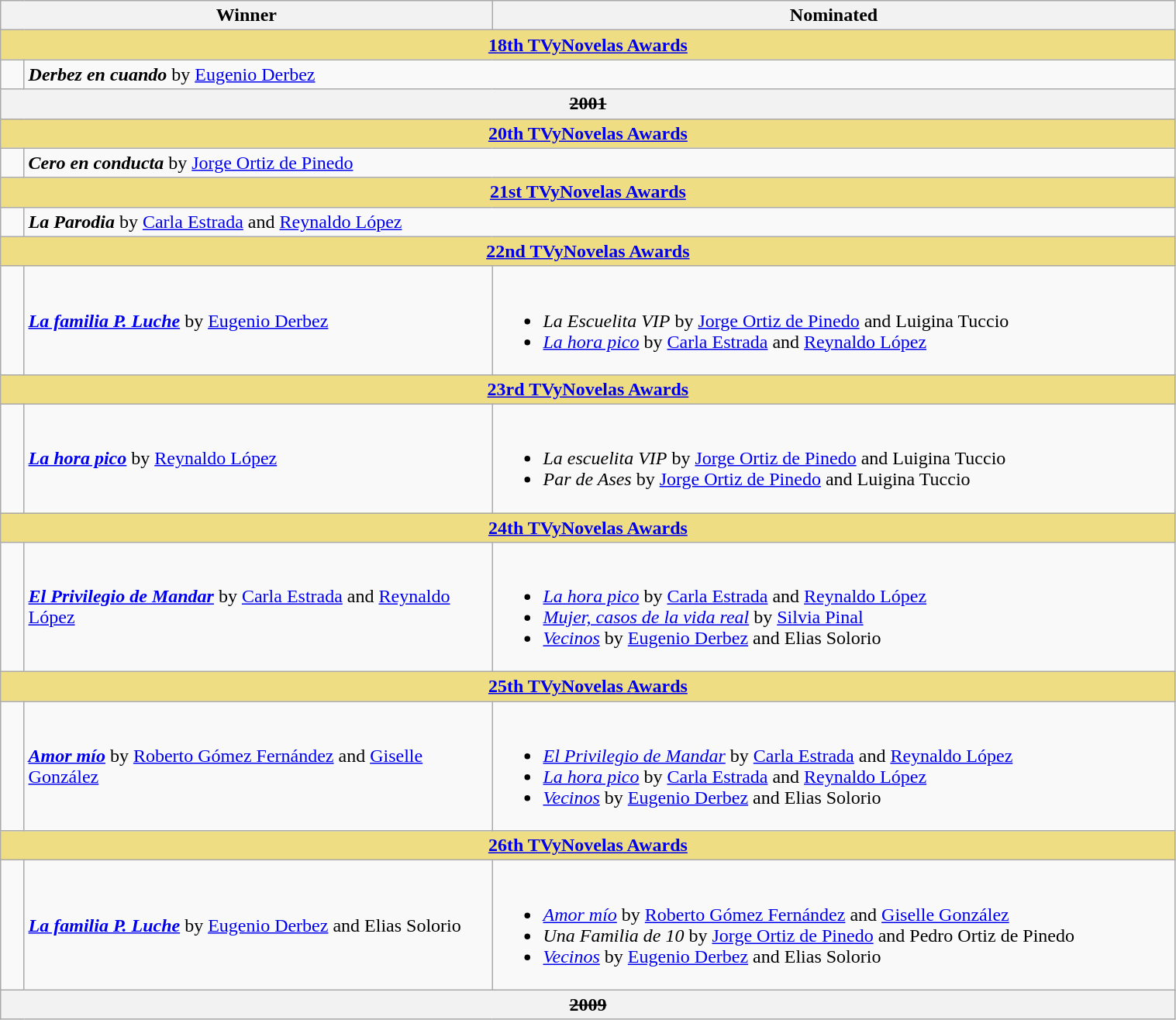<table class="wikitable" width=80%>
<tr align=center>
<th width="150px;" colspan=2; align="center">Winner</th>
<th width="580px;" align="center">Nominated</th>
</tr>
<tr>
<th colspan=9 style="background:#EEDD82;"  align="center"><strong><a href='#'>18th TVyNovelas Awards</a></strong></th>
</tr>
<tr>
<td width=2%></td>
<td colspan=2><strong><em>Derbez en cuando</em></strong> by <a href='#'>Eugenio Derbez</a></td>
</tr>
<tr>
<th colspan=9 align="center"><s>2001</s></th>
</tr>
<tr>
<th colspan=9 style="background:#EEDD82;"  align="center"><strong><a href='#'>20th TVyNovelas Awards</a></strong></th>
</tr>
<tr>
<td width=2%></td>
<td colspan=2><strong><em>Cero en conducta</em></strong> by <a href='#'>Jorge Ortiz de Pinedo</a></td>
</tr>
<tr>
<th colspan=9 style="background:#EEDD82;"  align="center"><strong><a href='#'>21st TVyNovelas Awards</a></strong></th>
</tr>
<tr>
<td width=2%></td>
<td colspan=2><strong><em>La Parodia</em></strong> by <a href='#'>Carla Estrada</a> and <a href='#'>Reynaldo López</a></td>
</tr>
<tr>
<th colspan=9 style="background:#EEDD82;"  align="center"><strong><a href='#'>22nd TVyNovelas Awards</a></strong></th>
</tr>
<tr>
<td width=2%></td>
<td><strong><em><a href='#'>La familia P. Luche</a></em></strong> by <a href='#'>Eugenio Derbez</a></td>
<td><br><ul><li><em>La Escuelita VIP</em> by <a href='#'>Jorge Ortiz de Pinedo</a> and Luigina Tuccio</li><li><em><a href='#'>La hora pico</a></em> by <a href='#'>Carla Estrada</a> and <a href='#'>Reynaldo López</a></li></ul></td>
</tr>
<tr>
<th colspan=9 style="background:#EEDD82;"  align="center"><strong><a href='#'>23rd TVyNovelas Awards</a></strong></th>
</tr>
<tr>
<td width=2%></td>
<td><strong><em><a href='#'>La hora pico</a></em></strong> by <a href='#'>Reynaldo López</a></td>
<td><br><ul><li><em>La escuelita VIP</em> by <a href='#'>Jorge Ortiz de Pinedo</a> and Luigina Tuccio</li><li><em>Par de Ases</em> by <a href='#'>Jorge Ortiz de Pinedo</a> and Luigina Tuccio</li></ul></td>
</tr>
<tr>
<th colspan=9 style="background:#EEDD82;"  align="center"><strong><a href='#'>24th TVyNovelas Awards</a></strong></th>
</tr>
<tr>
<td width=2%></td>
<td><strong><em><a href='#'>El Privilegio de Mandar</a></em></strong> by <a href='#'>Carla Estrada</a> and <a href='#'>Reynaldo López</a></td>
<td><br><ul><li><em><a href='#'>La hora pico</a></em> by <a href='#'>Carla Estrada</a> and <a href='#'>Reynaldo López</a></li><li><em><a href='#'>Mujer, casos de la vida real</a></em> by <a href='#'>Silvia Pinal</a></li><li><em><a href='#'>Vecinos</a></em> by <a href='#'>Eugenio Derbez</a> and Elias Solorio</li></ul></td>
</tr>
<tr>
<th colspan=9 style="background:#EEDD82;"  align="center"><strong><a href='#'>25th TVyNovelas Awards</a></strong></th>
</tr>
<tr>
<td width=2%></td>
<td><strong><em><a href='#'>Amor mío</a></em></strong> by <a href='#'>Roberto Gómez Fernández</a> and <a href='#'>Giselle González</a></td>
<td><br><ul><li><em><a href='#'>El Privilegio de Mandar</a></em> by <a href='#'>Carla Estrada</a> and <a href='#'>Reynaldo López</a></li><li><em><a href='#'>La hora pico</a></em> by <a href='#'>Carla Estrada</a> and <a href='#'>Reynaldo López</a></li><li><em><a href='#'>Vecinos</a></em> by <a href='#'>Eugenio Derbez</a> and Elias Solorio</li></ul></td>
</tr>
<tr>
<th colspan=9 style="background:#EEDD82;"  align="center"><strong><a href='#'>26th TVyNovelas Awards</a></strong></th>
</tr>
<tr>
<td width=2%></td>
<td><strong><em><a href='#'>La familia P. Luche</a></em></strong> by <a href='#'>Eugenio Derbez</a> and Elias Solorio</td>
<td><br><ul><li><em><a href='#'>Amor mío</a></em> by <a href='#'>Roberto Gómez Fernández</a> and <a href='#'>Giselle González</a></li><li><em>Una Familia de 10</em> by <a href='#'>Jorge Ortiz de Pinedo</a> and Pedro Ortiz de Pinedo</li><li><em><a href='#'>Vecinos</a></em> by <a href='#'>Eugenio Derbez</a> and Elias Solorio</li></ul></td>
</tr>
<tr>
<th colspan=9 align="center"><s>2009</s></th>
</tr>
</table>
